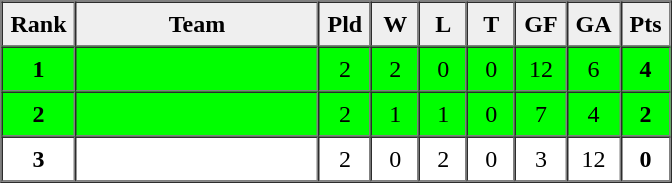<table border=1 cellpadding=5 cellspacing=0>
<tr>
<th bgcolor="#efefef" width="20">Rank</th>
<th bgcolor="#efefef" width="150">Team</th>
<th bgcolor="#efefef" width="20">Pld</th>
<th bgcolor="#efefef" width="20">W</th>
<th bgcolor="#efefef" width="20">L</th>
<th bgcolor="#efefef" width="20">T</th>
<th bgcolor="#efefef" width="20">GF</th>
<th bgcolor="#efefef" width="20">GA</th>
<th bgcolor="#efefef" width="20">Pts</th>
</tr>
<tr align=center bgcolor="lime">
<td><strong>1</strong></td>
<td align=left></td>
<td>2</td>
<td>2</td>
<td>0</td>
<td>0</td>
<td>12</td>
<td>6</td>
<td><strong>4</strong></td>
</tr>
<tr align=center bgcolor="lime">
<td><strong>2</strong></td>
<td align=left></td>
<td>2</td>
<td>1</td>
<td>1</td>
<td>0</td>
<td>7</td>
<td>4</td>
<td><strong>2</strong></td>
</tr>
<tr align=center>
<td><strong>3</strong></td>
<td align=left></td>
<td>2</td>
<td>0</td>
<td>2</td>
<td>0</td>
<td>3</td>
<td>12</td>
<td><strong>0</strong></td>
</tr>
</table>
